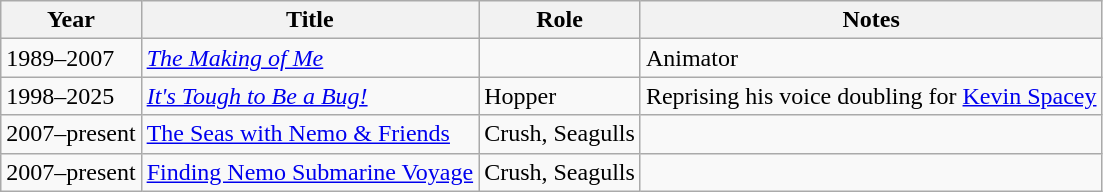<table class="wikitable">
<tr>
<th>Year</th>
<th>Title</th>
<th>Role</th>
<th>Notes</th>
</tr>
<tr>
<td>1989–2007</td>
<td><em><a href='#'>The Making of Me</a></em></td>
<td></td>
<td>Animator</td>
</tr>
<tr>
<td>1998–2025</td>
<td><em><a href='#'>It's Tough to Be a Bug!</a></em></td>
<td>Hopper</td>
<td>Reprising his voice doubling for <a href='#'>Kevin Spacey</a></td>
</tr>
<tr>
<td>2007–present</td>
<td><a href='#'>The Seas with Nemo & Friends</a></td>
<td>Crush, Seagulls</td>
<td></td>
</tr>
<tr>
<td>2007–present</td>
<td><a href='#'>Finding Nemo Submarine Voyage</a></td>
<td>Crush, Seagulls</td>
<td></td>
</tr>
</table>
